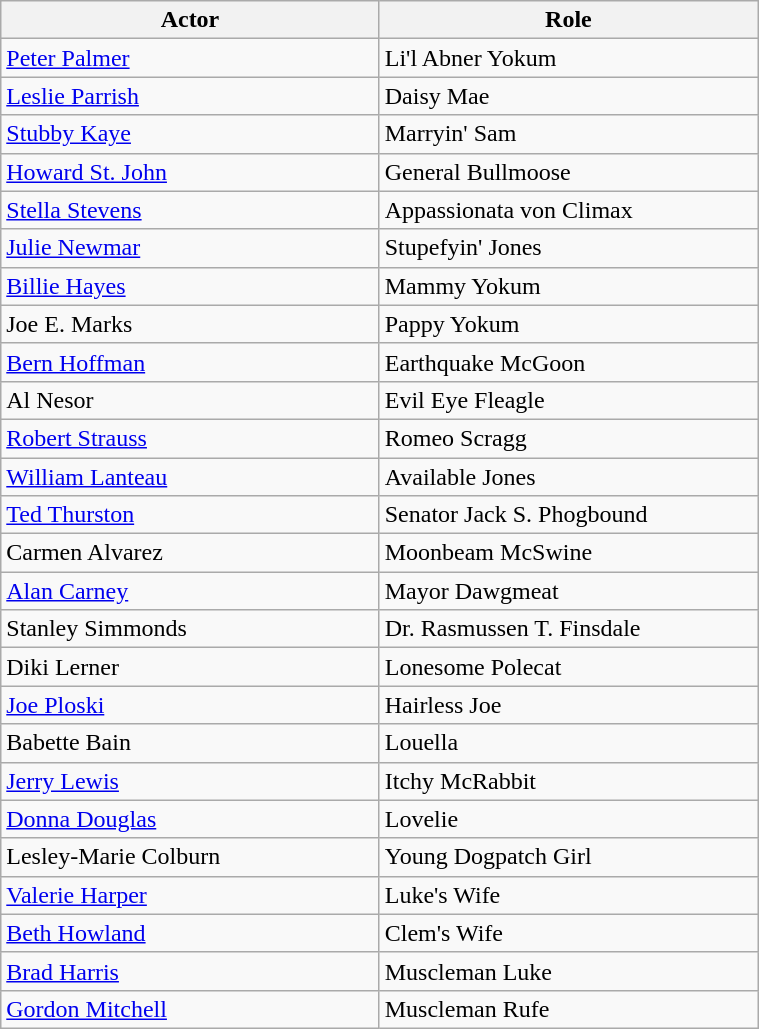<table class=wikitable width=40%>
<tr>
<th width=20%>Actor</th>
<th width="20%">Role</th>
</tr>
<tr>
<td><a href='#'>Peter Palmer</a></td>
<td>Li'l Abner Yokum</td>
</tr>
<tr>
<td><a href='#'>Leslie Parrish</a></td>
<td>Daisy Mae</td>
</tr>
<tr>
<td><a href='#'>Stubby Kaye</a></td>
<td>Marryin' Sam</td>
</tr>
<tr>
<td><a href='#'>Howard St. John</a></td>
<td>General Bullmoose</td>
</tr>
<tr>
<td><a href='#'>Stella Stevens</a></td>
<td>Appassionata von Climax</td>
</tr>
<tr>
<td><a href='#'>Julie Newmar</a></td>
<td>Stupefyin' Jones</td>
</tr>
<tr>
<td><a href='#'>Billie Hayes</a></td>
<td>Mammy Yokum</td>
</tr>
<tr>
<td>Joe E. Marks</td>
<td>Pappy Yokum</td>
</tr>
<tr>
<td><a href='#'>Bern Hoffman</a></td>
<td>Earthquake McGoon</td>
</tr>
<tr>
<td>Al Nesor</td>
<td>Evil Eye Fleagle</td>
</tr>
<tr>
<td><a href='#'>Robert Strauss</a></td>
<td>Romeo Scragg</td>
</tr>
<tr>
<td><a href='#'>William Lanteau</a></td>
<td>Available Jones</td>
</tr>
<tr>
<td><a href='#'>Ted Thurston</a></td>
<td>Senator Jack S. Phogbound</td>
</tr>
<tr>
<td>Carmen Alvarez</td>
<td>Moonbeam McSwine</td>
</tr>
<tr>
<td><a href='#'>Alan Carney</a></td>
<td>Mayor Dawgmeat</td>
</tr>
<tr>
<td>Stanley Simmonds</td>
<td>Dr. Rasmussen T. Finsdale</td>
</tr>
<tr>
<td>Diki Lerner</td>
<td>Lonesome Polecat</td>
</tr>
<tr>
<td><a href='#'>Joe Ploski</a></td>
<td>Hairless Joe</td>
</tr>
<tr>
<td>Babette Bain</td>
<td>Louella</td>
</tr>
<tr>
<td><a href='#'>Jerry Lewis</a></td>
<td>Itchy McRabbit</td>
</tr>
<tr>
<td><a href='#'>Donna Douglas</a></td>
<td>Lovelie</td>
</tr>
<tr>
<td>Lesley-Marie Colburn</td>
<td>Young Dogpatch Girl</td>
</tr>
<tr>
<td><a href='#'>Valerie Harper</a></td>
<td>Luke's Wife</td>
</tr>
<tr>
<td><a href='#'>Beth Howland</a></td>
<td>Clem's Wife</td>
</tr>
<tr>
<td><a href='#'>Brad Harris</a></td>
<td>Muscleman Luke</td>
</tr>
<tr>
<td><a href='#'>Gordon Mitchell</a></td>
<td>Muscleman Rufe</td>
</tr>
</table>
